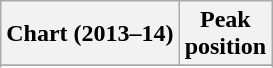<table class="wikitable sortable plainrowheaders">
<tr>
<th>Chart (2013–14)</th>
<th>Peak<br>position</th>
</tr>
<tr>
</tr>
<tr>
</tr>
<tr>
</tr>
<tr>
</tr>
<tr>
</tr>
<tr>
</tr>
<tr>
</tr>
<tr>
</tr>
<tr>
</tr>
<tr>
</tr>
</table>
